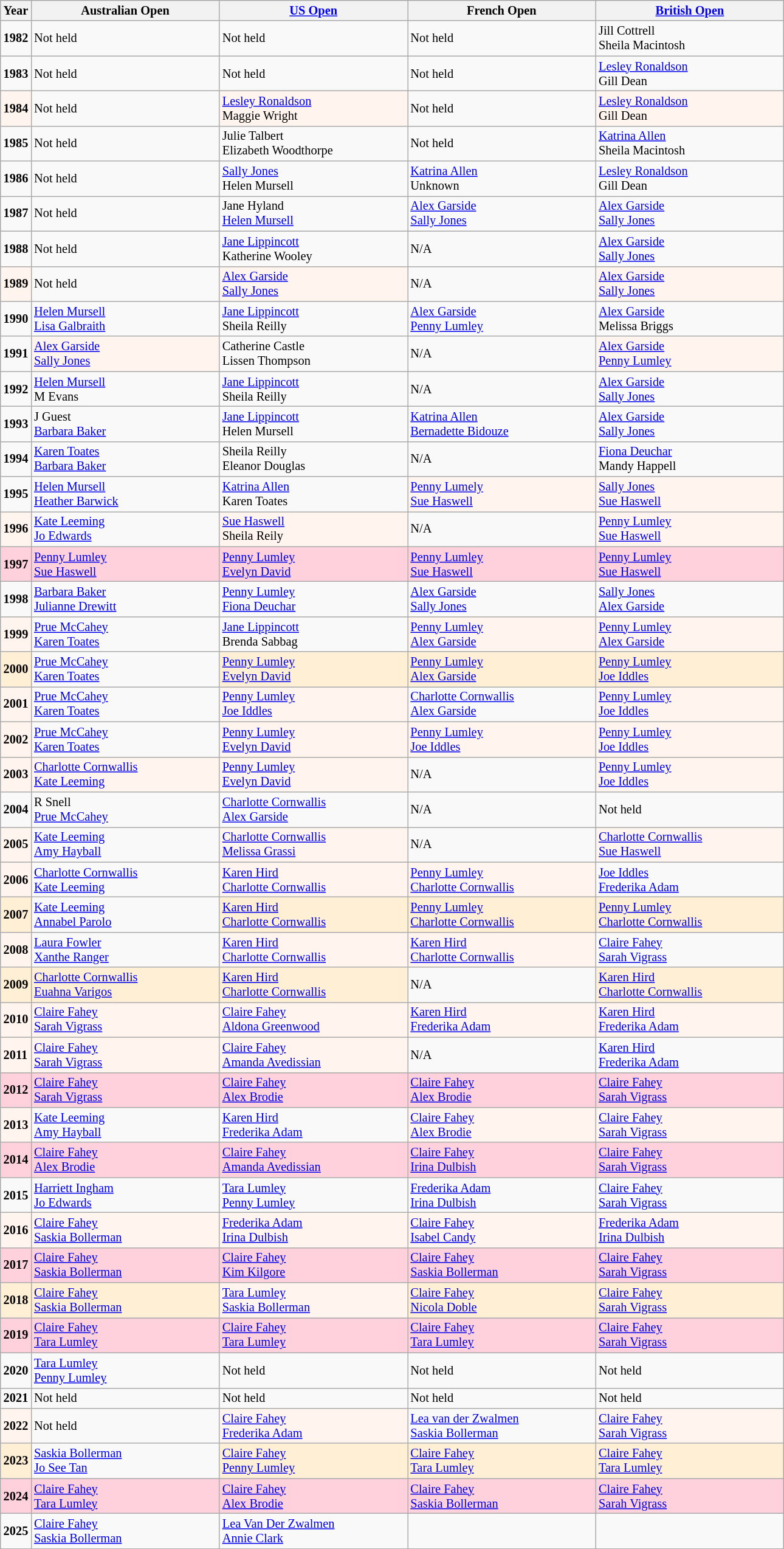<table class="wikitable sortable" style="font-size: 85%">
<tr>
<th>Year</th>
<th width=200>Australian Open</th>
<th width=200><a href='#'>US Open</a></th>
<th width=200>French Open</th>
<th width=200><a href='#'>British Open</a></th>
</tr>
<tr>
<td><strong>1982</strong></td>
<td>Not held</td>
<td>Not held</td>
<td>Not held</td>
<td>Jill Cottrell <br> Sheila Macintosh</td>
</tr>
<tr>
<td><strong>1983</strong></td>
<td>Not held</td>
<td>Not held</td>
<td>Not held</td>
<td> <a href='#'>Lesley Ronaldson</a> <br> Gill Dean</td>
</tr>
<tr>
<td bgcolor="#FFF5EE"><strong>1984</strong></td>
<td>Not held</td>
<td bgcolor="#FFF5EE"> <a href='#'>Lesley Ronaldson</a> <br> Maggie Wright</td>
<td>Not held</td>
<td bgcolor="#FFF5EE"> <a href='#'>Lesley Ronaldson</a> <br> Gill Dean</td>
</tr>
<tr>
<td><strong>1985</strong></td>
<td>Not held</td>
<td>Julie Talbert <br> Elizabeth Woodthorpe</td>
<td>Not held</td>
<td> <a href='#'>Katrina Allen</a> <br> Sheila Macintosh</td>
</tr>
<tr>
<td><strong>1986</strong></td>
<td>Not held</td>
<td> <a href='#'>Sally Jones</a> <br> Helen Mursell</td>
<td> <a href='#'>Katrina Allen</a> <br> Unknown</td>
<td> <a href='#'>Lesley Ronaldson</a> <br> Gill Dean</td>
</tr>
<tr>
<td><strong>1987</strong></td>
<td>Not held</td>
<td>Jane Hyland <br>  <a href='#'>Helen Mursell</a></td>
<td> <a href='#'>Alex Garside</a> <br>  <a href='#'>Sally Jones</a></td>
<td> <a href='#'>Alex Garside</a> <br>  <a href='#'>Sally Jones</a></td>
</tr>
<tr>
<td><strong>1988</strong></td>
<td>Not held</td>
<td> <a href='#'>Jane Lippincott</a> <br> Katherine Wooley</td>
<td>N/A</td>
<td> <a href='#'>Alex Garside</a> <br>  <a href='#'>Sally Jones</a></td>
</tr>
<tr>
<td bgcolor="#FFF5EE"><strong>1989</strong></td>
<td>Not held</td>
<td bgcolor="#FFF5EE"> <a href='#'>Alex Garside</a> <br>  <a href='#'>Sally Jones</a></td>
<td>N/A</td>
<td bgcolor="#FFF5EE"> <a href='#'>Alex Garside</a> <br>  <a href='#'>Sally Jones</a></td>
</tr>
<tr>
<td><strong>1990</strong></td>
<td> <a href='#'>Helen Mursell</a> <br>  <a href='#'>Lisa Galbraith</a></td>
<td> <a href='#'>Jane Lippincott</a> <br> Sheila Reilly</td>
<td> <a href='#'>Alex Garside</a> <br>  <a href='#'>Penny Lumley</a></td>
<td> <a href='#'>Alex Garside</a> <br> Melissa Briggs</td>
</tr>
<tr>
<td><strong>1991</strong></td>
<td bgcolor="#FFF5EE"> <a href='#'>Alex Garside</a> <br>  <a href='#'>Sally Jones</a></td>
<td>Catherine Castle <br> Lissen Thompson</td>
<td>N/A</td>
<td bgcolor="#FFF5EE"> <a href='#'>Alex Garside</a> <br>  <a href='#'>Penny Lumley</a></td>
</tr>
<tr>
<td><strong>1992</strong></td>
<td> <a href='#'>Helen Mursell</a> <br> M Evans</td>
<td> <a href='#'>Jane Lippincott</a> <br> Sheila Reilly</td>
<td>N/A</td>
<td> <a href='#'>Alex Garside</a> <br>  <a href='#'>Sally Jones</a></td>
</tr>
<tr>
<td><strong>1993</strong></td>
<td>J Guest <br>  <a href='#'>Barbara Baker</a></td>
<td> <a href='#'>Jane Lippincott</a> <br> Helen Mursell</td>
<td> <a href='#'>Katrina Allen</a> <br>  <a href='#'>Bernadette Bidouze</a></td>
<td> <a href='#'>Alex Garside</a> <br>  <a href='#'>Sally Jones</a></td>
</tr>
<tr>
<td><strong>1994</strong></td>
<td> <a href='#'>Karen Toates</a> <br>  <a href='#'>Barbara Baker</a></td>
<td>Sheila Reilly <br> Eleanor Douglas</td>
<td>N/A</td>
<td> <a href='#'>Fiona Deuchar</a> <br> Mandy Happell</td>
</tr>
<tr>
<td><strong>1995</strong></td>
<td> <a href='#'>Helen Mursell</a> <br>  <a href='#'>Heather Barwick</a></td>
<td> <a href='#'>Katrina Allen</a> <br> Karen Toates</td>
<td bgcolor="#FFF5EE"> <a href='#'>Penny Lumely</a> <br>  <a href='#'>Sue Haswell</a></td>
<td bgcolor="#FFF5EE"> <a href='#'>Sally Jones</a> <br>  <a href='#'>Sue Haswell</a></td>
</tr>
<tr>
<td bgcolor="#FFF5EE"><strong>1996</strong></td>
<td> <a href='#'>Kate Leeming</a> <br>  <a href='#'>Jo Edwards</a></td>
<td bgcolor="#FFF5EE"> <a href='#'>Sue Haswell</a> <br> Sheila Reily</td>
<td>N/A</td>
<td bgcolor="#FFF5EE"> <a href='#'>Penny Lumley</a> <br>  <a href='#'>Sue Haswell</a></td>
</tr>
<tr>
<td bgcolor="#FFD1DC"><strong>1997</strong></td>
<td bgcolor="#FFD1DC"> <a href='#'>Penny Lumley</a> <br>  <a href='#'>Sue Haswell</a></td>
<td bgcolor="#FFD1DC"> <a href='#'>Penny Lumley</a> <br>  <a href='#'>Evelyn David</a></td>
<td bgcolor="#FFD1DC"> <a href='#'>Penny Lumley</a> <br>  <a href='#'>Sue Haswell</a></td>
<td bgcolor="#FFD1DC"> <a href='#'>Penny Lumley</a> <br>  <a href='#'>Sue Haswell</a></td>
</tr>
<tr>
<td><strong>1998</strong></td>
<td> <a href='#'>Barbara Baker</a> <br>  <a href='#'>Julianne Drewitt</a></td>
<td> <a href='#'>Penny Lumley</a> <br>  <a href='#'>Fiona Deuchar</a></td>
<td> <a href='#'>Alex Garside</a> <br>  <a href='#'>Sally Jones</a></td>
<td> <a href='#'>Sally Jones</a> <br>  <a href='#'>Alex Garside</a></td>
</tr>
<tr>
<td bgcolor="#FFF5EE"><strong>1999</strong></td>
<td> <a href='#'>Prue McCahey</a> <br>  <a href='#'>Karen Toates</a></td>
<td> <a href='#'>Jane Lippincott</a> <br>  Brenda Sabbag</td>
<td bgcolor="#FFF5EE"> <a href='#'>Penny Lumley</a> <br>  <a href='#'>Alex Garside</a></td>
<td bgcolor="#FFF5EE"> <a href='#'>Penny Lumley</a> <br>  <a href='#'>Alex Garside</a></td>
</tr>
<tr>
<td bgcolor="#FFEFD5"><strong>2000</strong></td>
<td> <a href='#'>Prue McCahey</a> <br>  <a href='#'>Karen Toates</a></td>
<td bgcolor="#FFEFD5"> <a href='#'>Penny Lumley</a> <br>  <a href='#'>Evelyn David</a></td>
<td bgcolor="#FFEFD5"> <a href='#'>Penny Lumley</a> <br>  <a href='#'>Alex Garside</a></td>
<td bgcolor="#FFEFD5"> <a href='#'>Penny Lumley</a> <br>  <a href='#'>Joe Iddles</a></td>
</tr>
<tr>
<td bgcolor="#FFF5EE"><strong>2001</strong></td>
<td> <a href='#'>Prue McCahey</a> <br>  <a href='#'>Karen Toates</a></td>
<td bgcolor="#FFF5EE"> <a href='#'>Penny Lumley</a> <br>  <a href='#'>Joe Iddles</a></td>
<td> <a href='#'>Charlotte Cornwallis</a> <br>  <a href='#'>Alex Garside</a></td>
<td bgcolor="#FFF5EE"> <a href='#'>Penny Lumley</a> <br>  <a href='#'>Joe Iddles</a></td>
</tr>
<tr>
<td bgcolor="#FFF5EE"><strong>2002</strong></td>
<td> <a href='#'>Prue McCahey</a> <br>  <a href='#'>Karen Toates</a></td>
<td bgcolor="#FFF5EE"> <a href='#'>Penny Lumley</a> <br>  <a href='#'>Evelyn David</a></td>
<td bgcolor="#FFF5EE"> <a href='#'>Penny Lumley</a> <br>  <a href='#'>Joe Iddles</a></td>
<td bgcolor="#FFF5EE"> <a href='#'>Penny Lumley</a> <br>  <a href='#'>Joe Iddles</a></td>
</tr>
<tr>
<td bgcolor="#FFF5EE"><strong>2003</strong></td>
<td bgcolor="#FFF5EE"> <a href='#'>Charlotte Cornwallis</a> <br>  <a href='#'>Kate Leeming</a></td>
<td bgcolor="#FFF5EE"> <a href='#'>Penny Lumley</a> <br>  <a href='#'>Evelyn David</a></td>
<td>N/A</td>
<td bgcolor="#FFF5EE"> <a href='#'>Penny Lumley</a> <br>  <a href='#'>Joe Iddles</a></td>
</tr>
<tr>
<td><strong>2004</strong></td>
<td> R Snell  <br>  <a href='#'>Prue McCahey</a></td>
<td> <a href='#'>Charlotte Cornwallis</a> <br>  <a href='#'>Alex Garside</a></td>
<td>N/A</td>
<td>Not held</td>
</tr>
<tr>
<td bgcolor="#FFF5EE"><strong>2005</strong></td>
<td> <a href='#'>Kate Leeming</a> <br>  <a href='#'>Amy Hayball</a></td>
<td bgcolor="#FFF5EE"> <a href='#'>Charlotte Cornwallis</a> <br>  <a href='#'>Melissa Grassi</a></td>
<td>N/A</td>
<td bgcolor="#FFF5EE"> <a href='#'>Charlotte Cornwallis</a> <br>  <a href='#'>Sue Haswell</a></td>
</tr>
<tr>
<td bgcolor="#FFF5EE"><strong>2006</strong></td>
<td> <a href='#'>Charlotte Cornwallis</a> <br>  <a href='#'>Kate Leeming</a></td>
<td bgcolor="#FFF5EE"> <a href='#'>Karen Hird</a> <br>  <a href='#'>Charlotte Cornwallis</a></td>
<td bgcolor="#FFF5EE"> <a href='#'>Penny Lumley</a> <br>  <a href='#'>Charlotte Cornwallis</a></td>
<td> <a href='#'>Joe Iddles</a> <br>  <a href='#'>Frederika Adam</a></td>
</tr>
<tr>
<td bgcolor="#FFEFD5"><strong>2007</strong></td>
<td> <a href='#'>Kate Leeming</a> <br>  <a href='#'>Annabel Parolo</a></td>
<td bgcolor="#FFEFD5"> <a href='#'>Karen Hird</a> <br>  <a href='#'>Charlotte Cornwallis</a></td>
<td bgcolor="#FFEFD5"> <a href='#'>Penny Lumley</a> <br>  <a href='#'>Charlotte Cornwallis</a></td>
<td bgcolor="#FFEFD5"> <a href='#'>Penny Lumley</a> <br>  <a href='#'>Charlotte Cornwallis</a></td>
</tr>
<tr>
<td bgcolor="#FFF5EE"><strong>2008</strong></td>
<td> <a href='#'>Laura Fowler</a> <br>  <a href='#'>Xanthe Ranger</a></td>
<td bgcolor="#FFF5EE"> <a href='#'>Karen Hird</a> <br>  <a href='#'>Charlotte Cornwallis</a></td>
<td bgcolor="#FFF5EE"> <a href='#'>Karen Hird</a> <br>  <a href='#'>Charlotte Cornwallis</a></td>
<td> <a href='#'>Claire Fahey</a> <br>  <a href='#'>Sarah Vigrass</a></td>
</tr>
<tr>
<td bgcolor="#FFEFD5"><strong>2009</strong></td>
<td bgcolor="#FFEFD5"> <a href='#'>Charlotte Cornwallis</a> <br>  <a href='#'>Euahna Varigos</a></td>
<td bgcolor="#FFEFD5"> <a href='#'>Karen Hird</a> <br>  <a href='#'>Charlotte Cornwallis</a></td>
<td>N/A</td>
<td bgcolor="#FFEFD5"> <a href='#'>Karen Hird</a> <br>  <a href='#'>Charlotte Cornwallis</a></td>
</tr>
<tr>
<td bgcolor="#FFF5EE"><strong>2010</strong></td>
<td bgcolor="#FFF5EE"> <a href='#'>Claire Fahey</a> <br>  <a href='#'>Sarah Vigrass</a></td>
<td bgcolor="#FFF5EE"> <a href='#'>Claire Fahey</a> <br>  <a href='#'>Aldona Greenwood</a></td>
<td bgcolor="#FFF5EE"> <a href='#'>Karen Hird</a> <br>  <a href='#'>Frederika Adam</a></td>
<td bgcolor="#FFF5EE"> <a href='#'>Karen Hird</a> <br>  <a href='#'>Frederika Adam</a></td>
</tr>
<tr>
<td bgcolor="#FFF5EE"><strong>2011</strong></td>
<td bgcolor="#FFF5EE"> <a href='#'>Claire Fahey</a> <br>  <a href='#'>Sarah Vigrass</a></td>
<td bgcolor="#FFF5EE"> <a href='#'>Claire Fahey</a> <br>  <a href='#'>Amanda Avedissian</a></td>
<td>N/A</td>
<td> <a href='#'>Karen Hird</a> <br>  <a href='#'>Frederika Adam</a></td>
</tr>
<tr>
<td bgcolor="#FFD1DC"><strong>2012</strong></td>
<td bgcolor="#FFD1DC"> <a href='#'>Claire Fahey</a> <br>  <a href='#'>Sarah Vigrass</a></td>
<td bgcolor="#FFD1DC"> <a href='#'>Claire Fahey</a> <br>  <a href='#'>Alex Brodie</a></td>
<td bgcolor="#FFD1DC"> <a href='#'>Claire Fahey</a> <br>  <a href='#'>Alex Brodie</a></td>
<td bgcolor="#FFD1DC"> <a href='#'>Claire Fahey</a> <br>  <a href='#'>Sarah Vigrass</a></td>
</tr>
<tr>
<td bgcolor="#FFF5EE"><strong>2013</strong></td>
<td> <a href='#'>Kate Leeming</a> <br>  <a href='#'>Amy Hayball</a></td>
<td> <a href='#'>Karen Hird</a> <br>  <a href='#'>Frederika Adam</a></td>
<td bgcolor="#FFF5EE"> <a href='#'>Claire Fahey</a> <br>  <a href='#'>Alex Brodie</a></td>
<td bgcolor="#FFF5EE"> <a href='#'>Claire Fahey</a> <br>  <a href='#'>Sarah Vigrass</a></td>
</tr>
<tr>
<td bgcolor="#FFD1DC"><strong>2014</strong></td>
<td bgcolor="#FFD1DC"> <a href='#'>Claire Fahey</a> <br>  <a href='#'>Alex Brodie</a></td>
<td bgcolor="#FFD1DC"> <a href='#'>Claire Fahey</a><br>  <a href='#'>Amanda Avedissian</a></td>
<td bgcolor="#FFD1DC"> <a href='#'>Claire Fahey</a> <br>  <a href='#'>Irina Dulbish</a></td>
<td bgcolor="#FFD1DC"> <a href='#'>Claire Fahey</a> <br>  <a href='#'>Sarah Vigrass</a></td>
</tr>
<tr>
<td><strong>2015</strong></td>
<td> <a href='#'>Harriett Ingham</a> <br>  <a href='#'>Jo Edwards</a></td>
<td> <a href='#'>Tara Lumley</a> <br>  <a href='#'>Penny Lumley</a></td>
<td> <a href='#'>Frederika Adam</a> <br>  <a href='#'>Irina Dulbish</a></td>
<td> <a href='#'>Claire Fahey</a> <br>  <a href='#'>Sarah Vigrass</a></td>
</tr>
<tr>
<td bgcolor="#FFF5EE"><strong>2016</strong></td>
<td bgcolor="#FFF5EE"> <a href='#'>Claire Fahey</a> <br>  <a href='#'>Saskia Bollerman</a></td>
<td bgcolor="#FFF5EE"> <a href='#'>Frederika Adam</a> <br>  <a href='#'>Irina Dulbish</a></td>
<td bgcolor="#FFF5EE"> <a href='#'>Claire Fahey</a> <br>  <a href='#'>Isabel Candy</a></td>
<td bgcolor="#FFF5EE"> <a href='#'>Frederika Adam</a> <br>  <a href='#'>Irina Dulbish</a></td>
</tr>
<tr>
<td bgcolor="#FFD1DC"><strong>2017</strong></td>
<td bgcolor="#FFD1DC"> <a href='#'>Claire Fahey</a> <br>  <a href='#'>Saskia Bollerman</a></td>
<td bgcolor="#FFD1DC"> <a href='#'>Claire Fahey</a> <br>  <a href='#'>Kim Kilgore</a></td>
<td bgcolor="#FFD1DC"> <a href='#'>Claire Fahey</a> <br>  <a href='#'>Saskia Bollerman</a></td>
<td bgcolor="#FFD1DC"> <a href='#'>Claire Fahey</a> <br>  <a href='#'>Sarah Vigrass</a></td>
</tr>
<tr>
<td bgcolor="#FFEFD5"><strong>2018</strong></td>
<td bgcolor="#FFEFD5"> <a href='#'>Claire Fahey</a> <br>  <a href='#'>Saskia Bollerman</a></td>
<td bgcolor="#FFF5EE"> <a href='#'>Tara Lumley</a> <br>  <a href='#'>Saskia Bollerman</a></td>
<td bgcolor="#FFEFD5"> <a href='#'>Claire Fahey</a> <br>  <a href='#'>Nicola Doble</a></td>
<td bgcolor="#FFEFD5"> <a href='#'>Claire Fahey</a> <br>  <a href='#'>Sarah Vigrass</a></td>
</tr>
<tr>
<td bgcolor="#FFD1DC"><strong>2019</strong></td>
<td bgcolor="#FFD1DC"> <a href='#'>Claire Fahey</a> <br>  <a href='#'>Tara Lumley</a></td>
<td bgcolor="#FFD1DC"> <a href='#'>Claire Fahey</a> <br>  <a href='#'>Tara Lumley</a></td>
<td bgcolor="#FFD1DC"> <a href='#'>Claire Fahey</a> <br>  <a href='#'>Tara Lumley</a></td>
<td bgcolor="#FFD1DC"> <a href='#'>Claire Fahey</a> <br>  <a href='#'>Sarah Vigrass</a></td>
</tr>
<tr>
<td><strong>2020</strong></td>
<td> <a href='#'>Tara Lumley</a> <br>  <a href='#'>Penny Lumley</a></td>
<td>Not held</td>
<td>Not held</td>
<td>Not held</td>
</tr>
<tr>
<td><strong>2021</strong></td>
<td>Not held</td>
<td>Not held</td>
<td>Not held</td>
<td>Not held</td>
</tr>
<tr>
<td bgcolor="#FFF5EE"><strong>2022</strong></td>
<td>Not held</td>
<td bgcolor="#FFF5EE"> <a href='#'>Claire Fahey</a> <br>  <a href='#'>Frederika Adam</a></td>
<td> <a href='#'>Lea van der Zwalmen</a> <br>  <a href='#'>Saskia Bollerman</a></td>
<td bgcolor="#FFF5EE"> <a href='#'>Claire Fahey</a> <br>  <a href='#'>Sarah Vigrass</a></td>
</tr>
<tr>
<td bgcolor="#FFEFD5"><strong>2023</strong></td>
<td> <a href='#'>Saskia Bollerman</a> <br>  <a href='#'>Jo See Tan</a></td>
<td bgcolor="#FFEFD5"> <a href='#'>Claire Fahey</a> <br>  <a href='#'>Penny Lumley</a></td>
<td bgcolor="#FFEFD5"> <a href='#'>Claire Fahey</a> <br>  <a href='#'>Tara Lumley</a></td>
<td bgcolor="#FFEFD5"> <a href='#'>Claire Fahey</a> <br>  <a href='#'>Tara Lumley</a></td>
</tr>
<tr>
<td bgcolor="#FFD1DC"><strong>2024</strong></td>
<td bgcolor="#FFD1DC"> <a href='#'>Claire Fahey</a> <br>  <a href='#'>Tara Lumley</a></td>
<td bgcolor="#FFD1DC"> <a href='#'>Claire Fahey</a> <br>  <a href='#'>Alex Brodie</a></td>
<td bgcolor="#FFD1DC"> <a href='#'>Claire Fahey</a> <br>  <a href='#'>Saskia Bollerman</a></td>
<td bgcolor="#FFD1DC"> <a href='#'>Claire Fahey</a> <br>  <a href='#'>Sarah Vigrass</a></td>
</tr>
<tr>
<td><strong>2025</strong></td>
<td> <a href='#'>Claire Fahey</a> <br>  <a href='#'>Saskia Bollerman</a></td>
<td> <a href='#'>Lea Van Der Zwalmen</a> <br>  <a href='#'>Annie Clark</a></td>
<td></td>
<td></td>
</tr>
</table>
